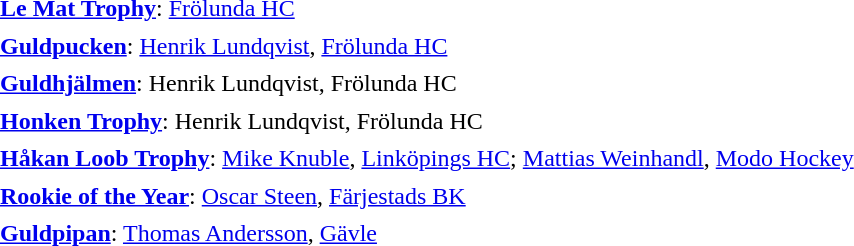<table cellpadding="3" cellspacing="1">
<tr>
<td><strong><a href='#'>Le Mat Trophy</a></strong>: <a href='#'>Frölunda HC</a></td>
<td></td>
</tr>
<tr>
<td><strong><a href='#'>Guldpucken</a></strong>: <a href='#'>Henrik Lundqvist</a>, <a href='#'>Frölunda HC</a></td>
<td></td>
</tr>
<tr>
<td><strong><a href='#'>Guldhjälmen</a></strong>: Henrik Lundqvist, Frölunda HC</td>
<td></td>
</tr>
<tr>
<td><strong><a href='#'>Honken Trophy</a></strong>: Henrik Lundqvist, Frölunda HC</td>
<td></td>
</tr>
<tr>
<td><strong><a href='#'>Håkan Loob Trophy</a></strong>: <a href='#'>Mike Knuble</a>, <a href='#'>Linköpings HC</a>; <a href='#'>Mattias Weinhandl</a>, <a href='#'>Modo Hockey</a></td>
<td></td>
</tr>
<tr>
<td><strong><a href='#'>Rookie of the Year</a></strong>:  <a href='#'>Oscar Steen</a>, <a href='#'>Färjestads BK</a></td>
<td></td>
</tr>
<tr>
<td><strong><a href='#'>Guldpipan</a></strong>:  <a href='#'>Thomas Andersson</a>, <a href='#'>Gävle</a></td>
<td></td>
</tr>
</table>
